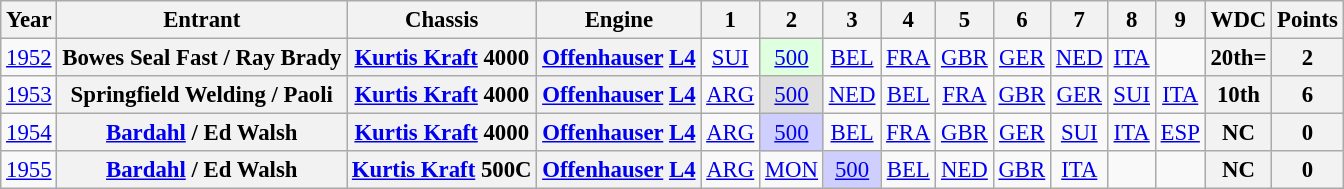<table class="wikitable" style="text-align:center; font-size:95%">
<tr>
<th>Year</th>
<th>Entrant</th>
<th>Chassis</th>
<th>Engine</th>
<th>1</th>
<th>2</th>
<th>3</th>
<th>4</th>
<th>5</th>
<th>6</th>
<th>7</th>
<th>8</th>
<th>9</th>
<th>WDC</th>
<th>Points</th>
</tr>
<tr>
<td><a href='#'>1952</a></td>
<th>Bowes Seal Fast / Ray Brady</th>
<th><a href='#'>Kurtis Kraft</a> 4000</th>
<th><a href='#'>Offenhauser</a> <a href='#'>L4</a></th>
<td><a href='#'>SUI</a></td>
<td style="background:#DFFFDF;"><a href='#'>500</a><br></td>
<td><a href='#'>BEL</a></td>
<td><a href='#'>FRA</a></td>
<td><a href='#'>GBR</a></td>
<td><a href='#'>GER</a></td>
<td><a href='#'>NED</a></td>
<td><a href='#'>ITA</a></td>
<td></td>
<th>20th=</th>
<th>2</th>
</tr>
<tr>
<td><a href='#'>1953</a></td>
<th>Springfield Welding / Paoli</th>
<th><a href='#'>Kurtis Kraft</a> 4000</th>
<th><a href='#'>Offenhauser</a> <a href='#'>L4</a></th>
<td><a href='#'>ARG</a></td>
<td style="background:#DFDFDF;"><a href='#'>500</a><br></td>
<td><a href='#'>NED</a></td>
<td><a href='#'>BEL</a></td>
<td><a href='#'>FRA</a></td>
<td><a href='#'>GBR</a></td>
<td><a href='#'>GER</a></td>
<td><a href='#'>SUI</a></td>
<td><a href='#'>ITA</a></td>
<th>10th</th>
<th>6</th>
</tr>
<tr>
<td><a href='#'>1954</a></td>
<th><a href='#'>Bardahl</a> / Ed Walsh</th>
<th><a href='#'>Kurtis Kraft</a> 4000</th>
<th><a href='#'>Offenhauser</a> <a href='#'>L4</a></th>
<td><a href='#'>ARG</a></td>
<td style="background:#CFCFFF;"><a href='#'>500</a><br></td>
<td><a href='#'>BEL</a></td>
<td><a href='#'>FRA</a></td>
<td><a href='#'>GBR</a></td>
<td><a href='#'>GER</a></td>
<td><a href='#'>SUI</a></td>
<td><a href='#'>ITA</a></td>
<td><a href='#'>ESP</a></td>
<th>NC</th>
<th>0</th>
</tr>
<tr>
<td><a href='#'>1955</a></td>
<th><a href='#'>Bardahl</a> / Ed Walsh</th>
<th><a href='#'>Kurtis Kraft</a> 500C</th>
<th><a href='#'>Offenhauser</a> <a href='#'>L4</a></th>
<td><a href='#'>ARG</a></td>
<td><a href='#'>MON</a></td>
<td style="background:#CFCFFF;"><a href='#'>500</a><br></td>
<td><a href='#'>BEL</a></td>
<td><a href='#'>NED</a></td>
<td><a href='#'>GBR</a></td>
<td><a href='#'>ITA</a></td>
<td></td>
<td></td>
<th>NC</th>
<th>0</th>
</tr>
</table>
